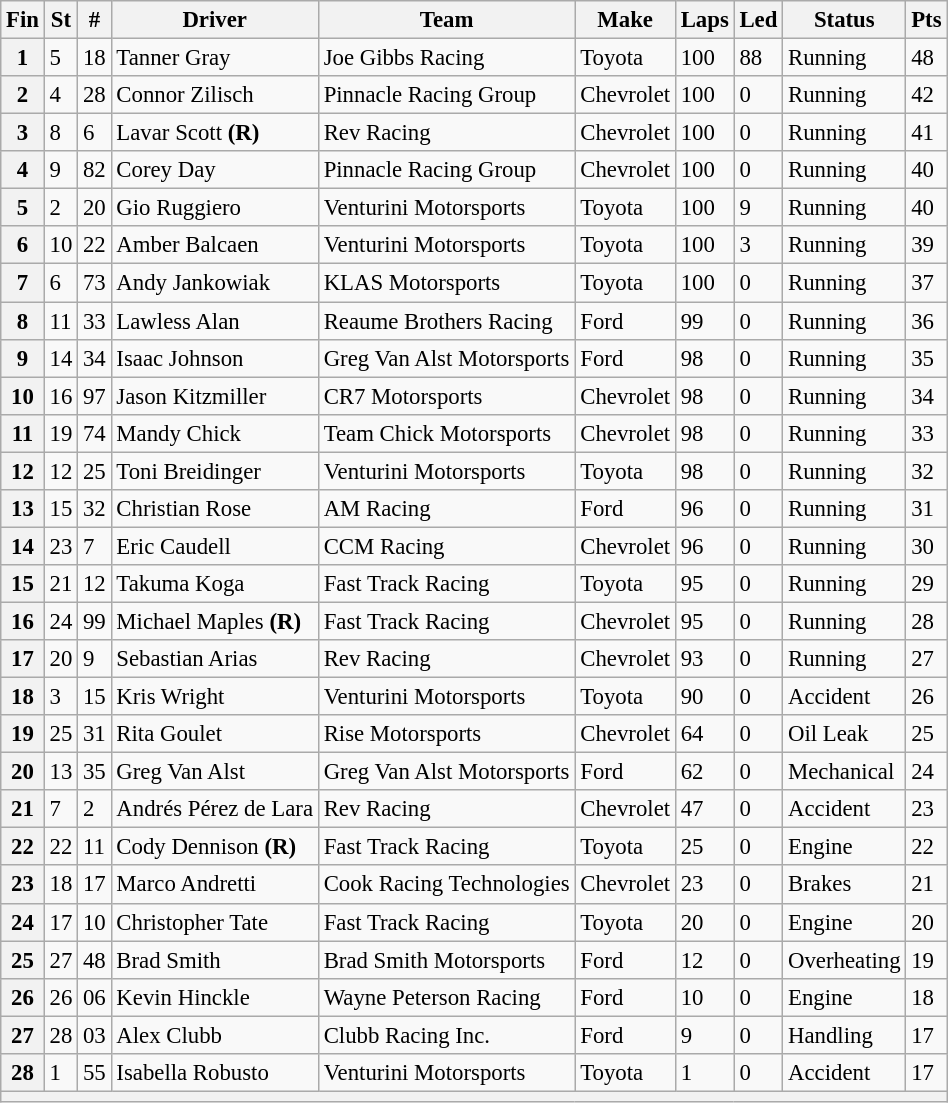<table class="wikitable" style="font-size:95%">
<tr>
<th>Fin</th>
<th>St</th>
<th>#</th>
<th>Driver</th>
<th>Team</th>
<th>Make</th>
<th>Laps</th>
<th>Led</th>
<th>Status</th>
<th>Pts</th>
</tr>
<tr>
<th>1</th>
<td>5</td>
<td>18</td>
<td>Tanner Gray</td>
<td>Joe Gibbs Racing</td>
<td>Toyota</td>
<td>100</td>
<td>88</td>
<td>Running</td>
<td>48</td>
</tr>
<tr>
<th>2</th>
<td>4</td>
<td>28</td>
<td>Connor Zilisch</td>
<td>Pinnacle Racing Group</td>
<td>Chevrolet</td>
<td>100</td>
<td>0</td>
<td>Running</td>
<td>42</td>
</tr>
<tr>
<th>3</th>
<td>8</td>
<td>6</td>
<td>Lavar Scott <strong>(R)</strong></td>
<td>Rev Racing</td>
<td>Chevrolet</td>
<td>100</td>
<td>0</td>
<td>Running</td>
<td>41</td>
</tr>
<tr>
<th>4</th>
<td>9</td>
<td>82</td>
<td>Corey Day</td>
<td>Pinnacle Racing Group</td>
<td>Chevrolet</td>
<td>100</td>
<td>0</td>
<td>Running</td>
<td>40</td>
</tr>
<tr>
<th>5</th>
<td>2</td>
<td>20</td>
<td>Gio Ruggiero</td>
<td>Venturini Motorsports</td>
<td>Toyota</td>
<td>100</td>
<td>9</td>
<td>Running</td>
<td>40</td>
</tr>
<tr>
<th>6</th>
<td>10</td>
<td>22</td>
<td>Amber Balcaen</td>
<td>Venturini Motorsports</td>
<td>Toyota</td>
<td>100</td>
<td>3</td>
<td>Running</td>
<td>39</td>
</tr>
<tr>
<th>7</th>
<td>6</td>
<td>73</td>
<td>Andy Jankowiak</td>
<td>KLAS Motorsports</td>
<td>Toyota</td>
<td>100</td>
<td>0</td>
<td>Running</td>
<td>37</td>
</tr>
<tr>
<th>8</th>
<td>11</td>
<td>33</td>
<td>Lawless Alan</td>
<td>Reaume Brothers Racing</td>
<td>Ford</td>
<td>99</td>
<td>0</td>
<td>Running</td>
<td>36</td>
</tr>
<tr>
<th>9</th>
<td>14</td>
<td>34</td>
<td>Isaac Johnson</td>
<td>Greg Van Alst Motorsports</td>
<td>Ford</td>
<td>98</td>
<td>0</td>
<td>Running</td>
<td>35</td>
</tr>
<tr>
<th>10</th>
<td>16</td>
<td>97</td>
<td>Jason Kitzmiller</td>
<td>CR7 Motorsports</td>
<td>Chevrolet</td>
<td>98</td>
<td>0</td>
<td>Running</td>
<td>34</td>
</tr>
<tr>
<th>11</th>
<td>19</td>
<td>74</td>
<td>Mandy Chick</td>
<td>Team Chick Motorsports</td>
<td>Chevrolet</td>
<td>98</td>
<td>0</td>
<td>Running</td>
<td>33</td>
</tr>
<tr>
<th>12</th>
<td>12</td>
<td>25</td>
<td>Toni Breidinger</td>
<td>Venturini Motorsports</td>
<td>Toyota</td>
<td>98</td>
<td>0</td>
<td>Running</td>
<td>32</td>
</tr>
<tr>
<th>13</th>
<td>15</td>
<td>32</td>
<td>Christian Rose</td>
<td>AM Racing</td>
<td>Ford</td>
<td>96</td>
<td>0</td>
<td>Running</td>
<td>31</td>
</tr>
<tr>
<th>14</th>
<td>23</td>
<td>7</td>
<td>Eric Caudell</td>
<td>CCM Racing</td>
<td>Chevrolet</td>
<td>96</td>
<td>0</td>
<td>Running</td>
<td>30</td>
</tr>
<tr>
<th>15</th>
<td>21</td>
<td>12</td>
<td>Takuma Koga</td>
<td>Fast Track Racing</td>
<td>Toyota</td>
<td>95</td>
<td>0</td>
<td>Running</td>
<td>29</td>
</tr>
<tr>
<th>16</th>
<td>24</td>
<td>99</td>
<td>Michael Maples <strong>(R)</strong></td>
<td>Fast Track Racing</td>
<td>Chevrolet</td>
<td>95</td>
<td>0</td>
<td>Running</td>
<td>28</td>
</tr>
<tr>
<th>17</th>
<td>20</td>
<td>9</td>
<td>Sebastian Arias</td>
<td>Rev Racing</td>
<td>Chevrolet</td>
<td>93</td>
<td>0</td>
<td>Running</td>
<td>27</td>
</tr>
<tr>
<th>18</th>
<td>3</td>
<td>15</td>
<td>Kris Wright</td>
<td>Venturini Motorsports</td>
<td>Toyota</td>
<td>90</td>
<td>0</td>
<td>Accident</td>
<td>26</td>
</tr>
<tr>
<th>19</th>
<td>25</td>
<td>31</td>
<td>Rita Goulet</td>
<td>Rise Motorsports</td>
<td>Chevrolet</td>
<td>64</td>
<td>0</td>
<td>Oil Leak</td>
<td>25</td>
</tr>
<tr>
<th>20</th>
<td>13</td>
<td>35</td>
<td>Greg Van Alst</td>
<td>Greg Van Alst Motorsports</td>
<td>Ford</td>
<td>62</td>
<td>0</td>
<td>Mechanical</td>
<td>24</td>
</tr>
<tr>
<th>21</th>
<td>7</td>
<td>2</td>
<td>Andrés Pérez de Lara</td>
<td>Rev Racing</td>
<td>Chevrolet</td>
<td>47</td>
<td>0</td>
<td>Accident</td>
<td>23</td>
</tr>
<tr>
<th>22</th>
<td>22</td>
<td>11</td>
<td>Cody Dennison <strong>(R)</strong></td>
<td>Fast Track Racing</td>
<td>Toyota</td>
<td>25</td>
<td>0</td>
<td>Engine</td>
<td>22</td>
</tr>
<tr>
<th>23</th>
<td>18</td>
<td>17</td>
<td>Marco Andretti</td>
<td>Cook Racing Technologies</td>
<td>Chevrolet</td>
<td>23</td>
<td>0</td>
<td>Brakes</td>
<td>21</td>
</tr>
<tr>
<th>24</th>
<td>17</td>
<td>10</td>
<td>Christopher Tate</td>
<td>Fast Track Racing</td>
<td>Toyota</td>
<td>20</td>
<td>0</td>
<td>Engine</td>
<td>20</td>
</tr>
<tr>
<th>25</th>
<td>27</td>
<td>48</td>
<td>Brad Smith</td>
<td>Brad Smith Motorsports</td>
<td>Ford</td>
<td>12</td>
<td>0</td>
<td>Overheating</td>
<td>19</td>
</tr>
<tr>
<th>26</th>
<td>26</td>
<td>06</td>
<td>Kevin Hinckle</td>
<td>Wayne Peterson Racing</td>
<td>Ford</td>
<td>10</td>
<td>0</td>
<td>Engine</td>
<td>18</td>
</tr>
<tr>
<th>27</th>
<td>28</td>
<td>03</td>
<td>Alex Clubb</td>
<td>Clubb Racing Inc.</td>
<td>Ford</td>
<td>9</td>
<td>0</td>
<td>Handling</td>
<td>17</td>
</tr>
<tr>
<th>28</th>
<td>1</td>
<td>55</td>
<td>Isabella Robusto</td>
<td>Venturini Motorsports</td>
<td>Toyota</td>
<td>1</td>
<td>0</td>
<td>Accident</td>
<td>17</td>
</tr>
<tr>
<th colspan="10"></th>
</tr>
</table>
